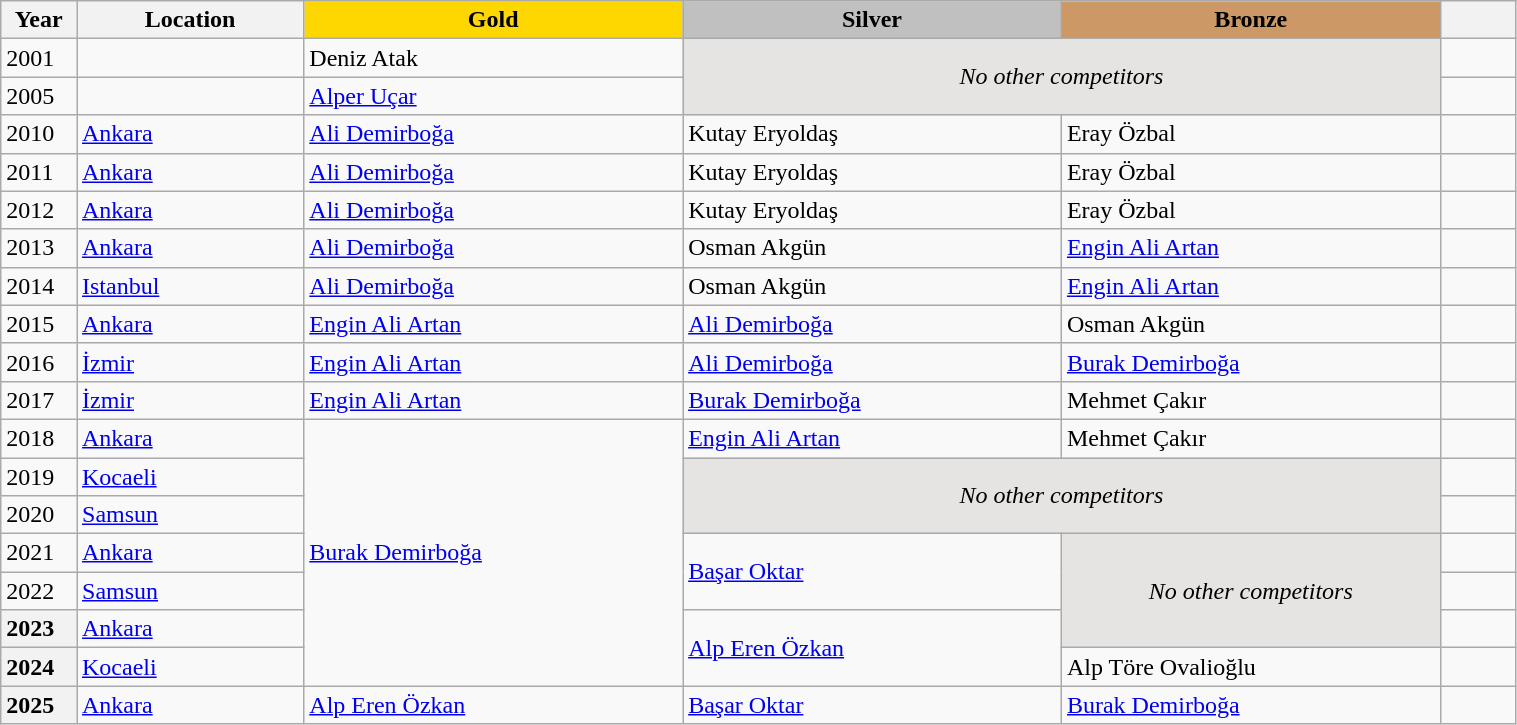<table class="wikitable unsortable" style="text-align:left; width:80%">
<tr>
<th scope="col" style="text-align:center; width:5%">Year</th>
<th scope="col" style="text-align:center; width:15%">Location</th>
<td scope="col" style="text-align:center; width:25%; background:gold"><strong>Gold</strong></td>
<td scope="col" style="text-align:center; width:25%; background:silver"><strong>Silver</strong></td>
<td scope="col" style="text-align:center; width:25%; background:#c96"><strong>Bronze</strong></td>
<th scope="col" style="text-align:center; width:5%"></th>
</tr>
<tr>
<td>2001</td>
<td></td>
<td>Deniz Atak</td>
<td colspan="2" rowspan="2" align="center" bgcolor="e5e4e2"><em>No other competitors</em></td>
<td></td>
</tr>
<tr>
<td>2005</td>
<td></td>
<td><a href='#'>Alper Uçar</a></td>
<td></td>
</tr>
<tr>
<td>2010</td>
<td><a href='#'>Ankara</a></td>
<td><a href='#'>Ali Demirboğa</a></td>
<td>Kutay Eryoldaş</td>
<td>Eray Özbal</td>
<td></td>
</tr>
<tr>
<td>2011</td>
<td><a href='#'>Ankara</a></td>
<td><a href='#'>Ali Demirboğa</a></td>
<td>Kutay Eryoldaş</td>
<td>Eray Özbal</td>
<td></td>
</tr>
<tr>
<td>2012</td>
<td><a href='#'>Ankara</a></td>
<td><a href='#'>Ali Demirboğa</a></td>
<td>Kutay Eryoldaş</td>
<td>Eray Özbal</td>
<td></td>
</tr>
<tr>
<td>2013</td>
<td><a href='#'>Ankara</a></td>
<td><a href='#'>Ali Demirboğa</a></td>
<td>Osman Akgün</td>
<td><a href='#'>Engin Ali Artan</a></td>
<td></td>
</tr>
<tr>
<td>2014</td>
<td><a href='#'>Istanbul</a></td>
<td><a href='#'>Ali Demirboğa</a></td>
<td>Osman Akgün</td>
<td><a href='#'>Engin Ali Artan</a></td>
<td></td>
</tr>
<tr>
<td>2015</td>
<td><a href='#'>Ankara</a></td>
<td><a href='#'>Engin Ali Artan</a></td>
<td><a href='#'>Ali Demirboğa</a></td>
<td>Osman Akgün</td>
<td></td>
</tr>
<tr>
<td>2016</td>
<td><a href='#'>İzmir</a></td>
<td><a href='#'>Engin Ali Artan</a></td>
<td><a href='#'>Ali Demirboğa</a></td>
<td><a href='#'>Burak Demirboğa</a></td>
<td></td>
</tr>
<tr>
<td>2017</td>
<td><a href='#'>İzmir</a></td>
<td><a href='#'>Engin Ali Artan</a></td>
<td><a href='#'>Burak Demirboğa</a></td>
<td>Mehmet Çakır</td>
<td></td>
</tr>
<tr>
<td>2018</td>
<td><a href='#'>Ankara</a></td>
<td rowspan="7"><a href='#'>Burak Demirboğa</a></td>
<td><a href='#'>Engin Ali Artan</a></td>
<td>Mehmet Çakır</td>
<td></td>
</tr>
<tr>
<td>2019</td>
<td><a href='#'>Kocaeli</a></td>
<td colspan="2" rowspan="2" align="center" bgcolor="e5e4e2"><em>No other competitors</em></td>
<td></td>
</tr>
<tr>
<td>2020</td>
<td><a href='#'>Samsun</a></td>
<td></td>
</tr>
<tr>
<td>2021</td>
<td><a href='#'>Ankara</a></td>
<td rowspan="2"><a href='#'>Başar Oktar</a></td>
<td rowspan="3" align="center" bgcolor="e5e4e2"><em>No other competitors</em></td>
<td></td>
</tr>
<tr>
<td>2022</td>
<td><a href='#'>Samsun</a></td>
<td></td>
</tr>
<tr>
<th scope="row" style="text-align:left">2023</th>
<td><a href='#'>Ankara</a></td>
<td rowspan="2"><a href='#'>Alp Eren Özkan</a></td>
<td></td>
</tr>
<tr>
<th scope="row" style="text-align:left">2024</th>
<td><a href='#'>Kocaeli</a></td>
<td>Alp Töre Ovalioğlu</td>
<td></td>
</tr>
<tr>
<th scope="row" style="text-align:left">2025</th>
<td><a href='#'>Ankara</a></td>
<td><a href='#'>Alp Eren Özkan</a></td>
<td><a href='#'>Başar Oktar</a></td>
<td><a href='#'>Burak Demirboğa</a></td>
<td></td>
</tr>
</table>
